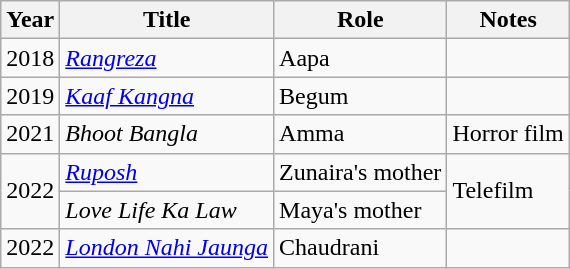<table class="wikitable">
<tr>
<th>Year</th>
<th>Title</th>
<th>Role</th>
<th>Notes</th>
</tr>
<tr>
<td>2018</td>
<td><em><a href='#'>Rangreza</a></em></td>
<td>Aapa</td>
<td></td>
</tr>
<tr>
<td>2019</td>
<td><em><a href='#'>Kaaf Kangna</a></em></td>
<td>Begum</td>
<td></td>
</tr>
<tr>
<td>2021</td>
<td><em>Bhoot Bangla</em></td>
<td>Amma</td>
<td>Horror film</td>
</tr>
<tr>
<td rowspan="2">2022</td>
<td><em><a href='#'>Ruposh</a></em></td>
<td>Zunaira's mother</td>
<td rowspan="2">Telefilm</td>
</tr>
<tr>
<td><em>Love Life Ka Law</em></td>
<td>Maya's mother</td>
</tr>
<tr>
<td>2022</td>
<td><em><a href='#'>London Nahi Jaunga</a></em></td>
<td>Chaudrani</td>
<td></td>
</tr>
</table>
